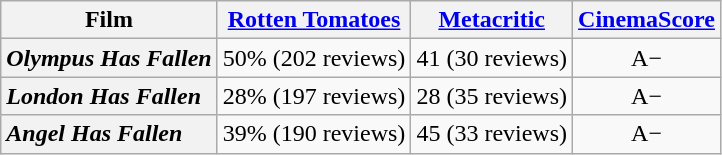<table class="wikitable sortable plainrowheaders" border="1" style="text-align: center;">
<tr>
<th scope="col">Film</th>
<th scope="col"><a href='#'>Rotten Tomatoes</a></th>
<th scope="col"><a href='#'>Metacritic</a></th>
<th scope="col"><a href='#'>CinemaScore</a></th>
</tr>
<tr>
<th scope="row" style="text-align: left;"><em>Olympus Has Fallen</em></th>
<td>50% (202 reviews)</td>
<td>41 (30 reviews)</td>
<td>A−</td>
</tr>
<tr>
<th scope="row" style="text-align: left;"><em>London Has Fallen</em></th>
<td>28% (197 reviews)</td>
<td>28 (35 reviews)</td>
<td>A−</td>
</tr>
<tr>
<th scope="row" style="text-align: left;"><em>Angel Has Fallen</em></th>
<td>39% (190 reviews)</td>
<td>45 (33 reviews)</td>
<td>A−</td>
</tr>
</table>
